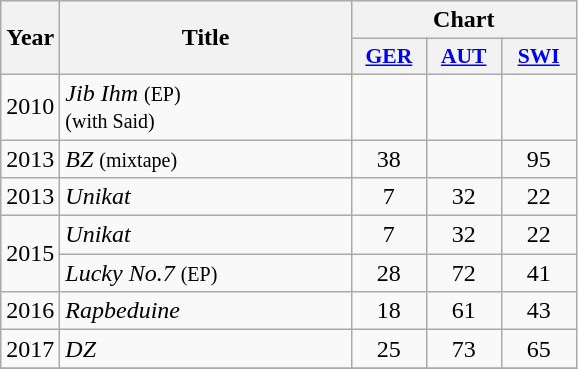<table class="wikitable">
<tr>
<th width="28" rowspan="2">Year</th>
<th width="187" rowspan="2">Title</th>
<th colspan="3">Chart</th>
</tr>
<tr>
<th scope="col" style="width:3em;font-size:90%;"><a href='#'>GER</a><br></th>
<th scope="col" style="width:3em;font-size:90%;"><a href='#'>AUT</a><br></th>
<th scope="col" style="width:3em;font-size:90%;"><a href='#'>SWI</a><br></th>
</tr>
<tr>
<td>2010</td>
<td><em>Jib Ihm</em> <small>(EP)</small><br><small>(with Said)</small></td>
<td align="center"></td>
<td align="center"></td>
<td align="center"></td>
</tr>
<tr>
<td>2013</td>
<td><em>BZ</em> <small>(mixtape)</small></td>
<td align="center">38</td>
<td align="center"></td>
<td align="center">95</td>
</tr>
<tr>
<td>2013</td>
<td><em>Unikat</em></td>
<td align="center">7</td>
<td align="center">32</td>
<td align="center">22</td>
</tr>
<tr>
<td rowspan=2>2015</td>
<td><em>Unikat</em></td>
<td align="center">7</td>
<td align="center">32</td>
<td align="center">22</td>
</tr>
<tr>
<td><em>Lucky No.7</em> <small>(EP)</small></td>
<td align="center">28</td>
<td align="center">72</td>
<td align="center">41</td>
</tr>
<tr>
<td>2016</td>
<td><em>Rapbeduine</em></td>
<td align="center">18</td>
<td align="center">61</td>
<td align="center">43</td>
</tr>
<tr>
<td>2017</td>
<td><em>DZ</em></td>
<td align="center">25</td>
<td align="center">73</td>
<td align="center">65</td>
</tr>
<tr>
</tr>
</table>
